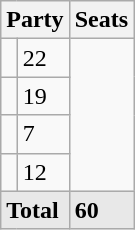<table class="wikitable">
<tr>
<th colspan=2>Party</th>
<th>Seats</th>
</tr>
<tr>
<td></td>
<td>22</td>
</tr>
<tr>
<td></td>
<td>19</td>
</tr>
<tr>
<td></td>
<td>7</td>
</tr>
<tr>
<td></td>
<td>12</td>
</tr>
<tr style="font-weight:bold; background:rgb(232,232,232);">
<td colspan=2>Total</td>
<td>60</td>
</tr>
</table>
